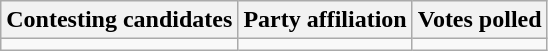<table class="wikitable sortable">
<tr>
<th>Contesting candidates</th>
<th>Party affiliation</th>
<th>Votes polled</th>
</tr>
<tr>
<td></td>
<td></td>
<td></td>
</tr>
</table>
